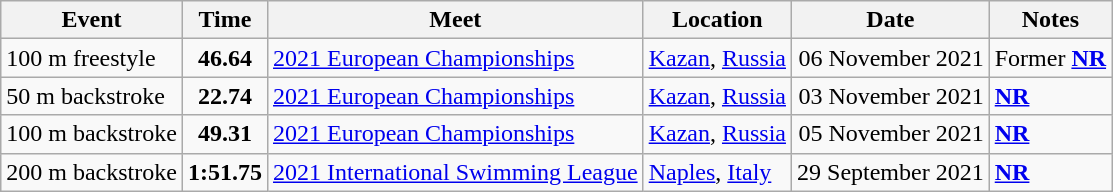<table class="wikitable" |]>
<tr>
<th>Event</th>
<th>Time</th>
<th>Meet</th>
<th>Location</th>
<th>Date</th>
<th>Notes</th>
</tr>
<tr>
<td>100 m freestyle</td>
<td align=center><strong>46.64</strong></td>
<td><a href='#'>2021 European Championships</a></td>
<td><a href='#'>Kazan</a>, <a href='#'>Russia</a></td>
<td align=right>06 November 2021</td>
<td>Former <strong><a href='#'>NR</a></strong></td>
</tr>
<tr>
<td>50 m backstroke</td>
<td align=center><strong>22.74</strong></td>
<td><a href='#'>2021 European Championships</a></td>
<td><a href='#'>Kazan</a>, <a href='#'>Russia</a></td>
<td align=right>03 November 2021</td>
<td><strong><a href='#'>NR</a></strong></td>
</tr>
<tr>
<td>100 m backstroke</td>
<td align=center><strong>49.31</strong></td>
<td><a href='#'>2021 European Championships</a></td>
<td><a href='#'>Kazan</a>, <a href='#'>Russia</a></td>
<td align=right>05 November 2021</td>
<td><strong><a href='#'>NR</a></strong></td>
</tr>
<tr>
<td>200 m backstroke</td>
<td align=center><strong>1:51.75</strong></td>
<td><a href='#'>2021 International Swimming League</a></td>
<td><a href='#'>Naples</a>, <a href='#'>Italy</a></td>
<td align=right>29 September 2021</td>
<td><strong><a href='#'>NR</a></strong></td>
</tr>
</table>
